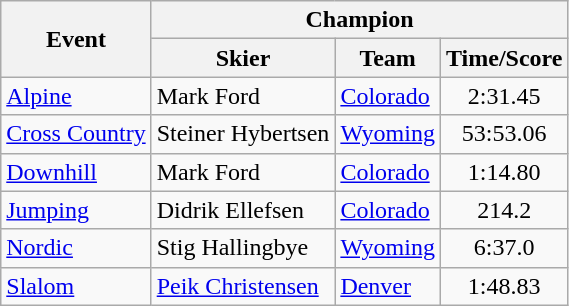<table class="wikitable">
<tr>
<th rowspan="2">Event</th>
<th colspan="3" bgcolor=000000>Champion</th>
</tr>
<tr>
<th>Skier</th>
<th>Team</th>
<th>Time/Score</th>
</tr>
<tr>
<td><a href='#'>Alpine</a></td>
<td>Mark Ford</td>
<td><a href='#'>Colorado</a></td>
<td align=center>2:31.45</td>
</tr>
<tr>
<td><a href='#'>Cross Country</a></td>
<td> Steiner Hybertsen </td>
<td><a href='#'>Wyoming</a></td>
<td align=center>53:53.06</td>
</tr>
<tr>
<td><a href='#'>Downhill</a></td>
<td>Mark Ford</td>
<td><a href='#'>Colorado</a></td>
<td align=center>1:14.80</td>
</tr>
<tr>
<td><a href='#'>Jumping</a></td>
<td> Didrik Ellefsen </td>
<td><a href='#'>Colorado</a></td>
<td align=center>214.2</td>
</tr>
<tr>
<td><a href='#'>Nordic</a></td>
<td> Stig Hallingbye </td>
<td><a href='#'>Wyoming</a></td>
<td align=center>6:37.0</td>
</tr>
<tr>
<td><a href='#'>Slalom</a></td>
<td> <a href='#'>Peik Christensen</a> </td>
<td><a href='#'>Denver</a></td>
<td align=center>1:48.83</td>
</tr>
</table>
